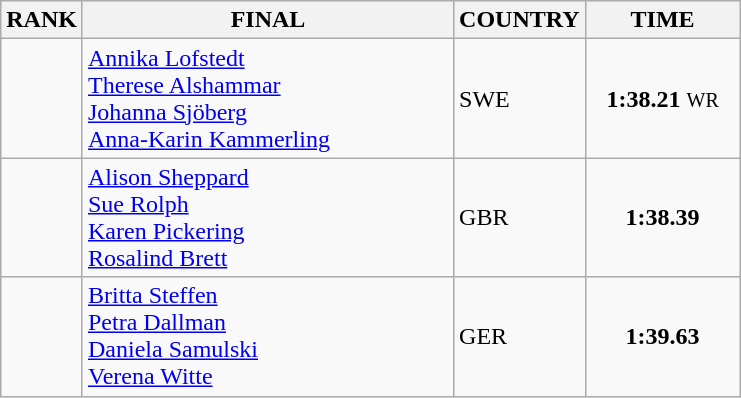<table class="wikitable">
<tr>
<th>RANK</th>
<th align="left" style="width: 15em">FINAL</th>
<th>COUNTRY</th>
<th style="width: 6em">TIME</th>
</tr>
<tr>
<td align="center"></td>
<td><a href='#'>Annika Lofstedt</a><br><a href='#'>Therese Alshammar</a><br><a href='#'>Johanna Sjöberg</a><br><a href='#'>Anna-Karin Kammerling</a></td>
<td> SWE</td>
<td align="center"><strong>1:38.21</strong> <small>WR</small></td>
</tr>
<tr>
<td align="center"></td>
<td><a href='#'>Alison Sheppard</a><br><a href='#'>Sue Rolph</a><br><a href='#'>Karen Pickering</a><br><a href='#'>Rosalind Brett</a></td>
<td> GBR</td>
<td align="center"><strong>1:38.39</strong></td>
</tr>
<tr>
<td align="center"></td>
<td><a href='#'>Britta Steffen</a><br><a href='#'>Petra Dallman</a><br><a href='#'>Daniela Samulski</a><br><a href='#'>Verena Witte</a></td>
<td> GER</td>
<td align="center"><strong>1:39.63</strong></td>
</tr>
</table>
